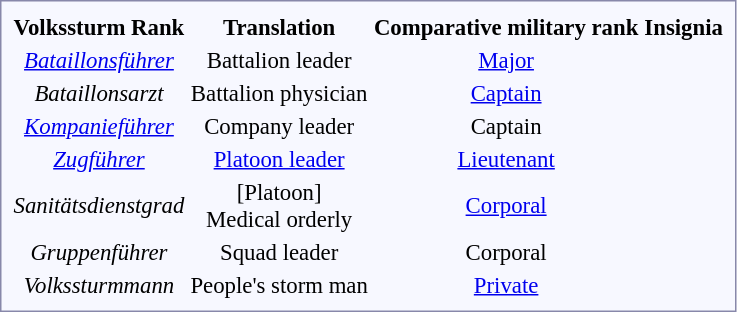<table style="border:1px solid #8888aa; background-color:#f7f8ff; padding:5px; font-size:95%; margin: 0px 12px 12px 0px;">
<tr align="center">
<th>Volkssturm Rank</th>
<th>Translation</th>
<th>Comparative military rank</th>
<th>Insignia</th>
</tr>
<tr align="center">
<td><em><a href='#'>Bataillonsführer</a></em></td>
<td>Battalion leader</td>
<td><a href='#'>Major</a></td>
<td></td>
</tr>
<tr align="center">
<td><em>Bataillonsarzt</em></td>
<td>Battalion physician</td>
<td><a href='#'>Captain</a></td>
<td><br></td>
</tr>
<tr align="center">
<td><em><a href='#'>Kompanieführer</a></em></td>
<td>Company leader</td>
<td>Captain</td>
<td></td>
</tr>
<tr align="center">
<td><em><a href='#'>Zugführer</a></em></td>
<td><a href='#'>Platoon leader</a></td>
<td><a href='#'>Lieutenant</a></td>
<td></td>
</tr>
<tr align="center">
<td><em>Sanitätsdienstgrad</em></td>
<td>[Platoon]<br>Medical orderly</td>
<td><a href='#'>Corporal</a></td>
<td></td>
</tr>
<tr align="center">
<td><em>Gruppenführer</em></td>
<td>Squad leader</td>
<td>Corporal</td>
<td></td>
</tr>
<tr align="center">
<td><em>Volkssturmmann</em></td>
<td>People's storm man</td>
<td><a href='#'>Private</a></td>
<td></td>
</tr>
</table>
